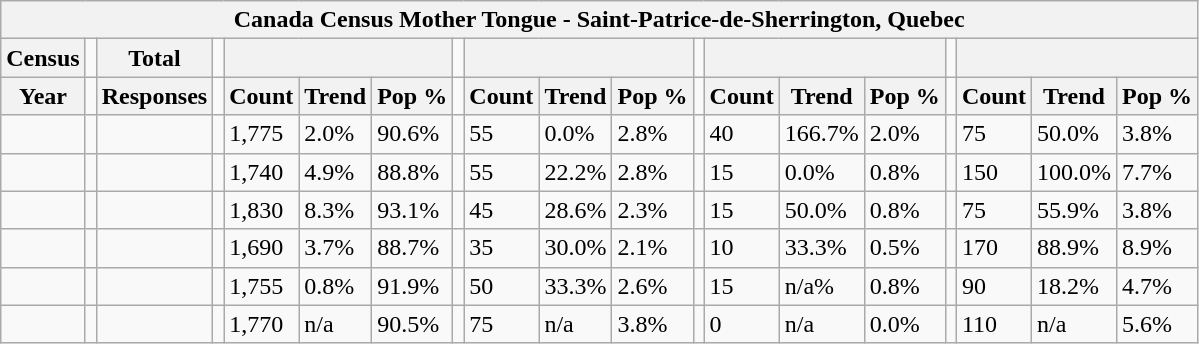<table class="wikitable">
<tr>
<th colspan="19">Canada Census Mother Tongue - Saint-Patrice-de-Sherrington, Quebec</th>
</tr>
<tr>
<th>Census</th>
<td></td>
<th>Total</th>
<td colspan="1"></td>
<th colspan="3"></th>
<td colspan="1"></td>
<th colspan="3"></th>
<td colspan="1"></td>
<th colspan="3"></th>
<td colspan="1"></td>
<th colspan="3"></th>
</tr>
<tr>
<th>Year</th>
<td></td>
<th>Responses</th>
<td></td>
<th>Count</th>
<th>Trend</th>
<th>Pop %</th>
<td></td>
<th>Count</th>
<th>Trend</th>
<th>Pop %</th>
<td></td>
<th>Count</th>
<th>Trend</th>
<th>Pop %</th>
<td></td>
<th>Count</th>
<th>Trend</th>
<th>Pop %</th>
</tr>
<tr>
<td></td>
<td></td>
<td></td>
<td></td>
<td>1,775</td>
<td> 2.0%</td>
<td>90.6%</td>
<td></td>
<td>55</td>
<td> 0.0%</td>
<td>2.8%</td>
<td></td>
<td>40</td>
<td> 166.7%</td>
<td>2.0%</td>
<td></td>
<td>75</td>
<td> 50.0%</td>
<td>3.8%</td>
</tr>
<tr>
<td></td>
<td></td>
<td></td>
<td></td>
<td>1,740</td>
<td> 4.9%</td>
<td>88.8%</td>
<td></td>
<td>55</td>
<td> 22.2%</td>
<td>2.8%</td>
<td></td>
<td>15</td>
<td> 0.0%</td>
<td>0.8%</td>
<td></td>
<td>150</td>
<td> 100.0%</td>
<td>7.7%</td>
</tr>
<tr>
<td></td>
<td></td>
<td></td>
<td></td>
<td>1,830</td>
<td> 8.3%</td>
<td>93.1%</td>
<td></td>
<td>45</td>
<td> 28.6%</td>
<td>2.3%</td>
<td></td>
<td>15</td>
<td> 50.0%</td>
<td>0.8%</td>
<td></td>
<td>75</td>
<td> 55.9%</td>
<td>3.8%</td>
</tr>
<tr>
<td></td>
<td></td>
<td></td>
<td></td>
<td>1,690</td>
<td> 3.7%</td>
<td>88.7%</td>
<td></td>
<td>35</td>
<td> 30.0%</td>
<td>2.1%</td>
<td></td>
<td>10</td>
<td> 33.3%</td>
<td>0.5%</td>
<td></td>
<td>170</td>
<td> 88.9%</td>
<td>8.9%</td>
</tr>
<tr>
<td></td>
<td></td>
<td></td>
<td></td>
<td>1,755</td>
<td> 0.8%</td>
<td>91.9%</td>
<td></td>
<td>50</td>
<td> 33.3%</td>
<td>2.6%</td>
<td></td>
<td>15</td>
<td> n/a%</td>
<td>0.8%</td>
<td></td>
<td>90</td>
<td> 18.2%</td>
<td>4.7%</td>
</tr>
<tr>
<td></td>
<td></td>
<td></td>
<td></td>
<td>1,770</td>
<td>n/a</td>
<td>90.5%</td>
<td></td>
<td>75</td>
<td>n/a</td>
<td>3.8%</td>
<td></td>
<td>0</td>
<td>n/a</td>
<td>0.0%</td>
<td></td>
<td>110</td>
<td>n/a</td>
<td>5.6%</td>
</tr>
</table>
